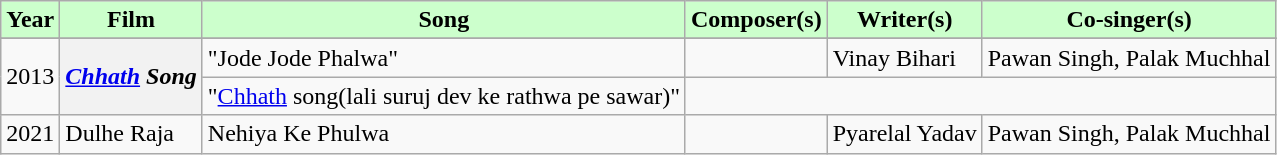<table class="wikitable sortable">
<tr>
<th style="background:#cfc; text-align:center;"><strong>Year</strong></th>
<th style="background:#cfc; text-align:center;"><strong>Film</strong></th>
<th style="background:#cfc; text-align:center;"><strong>Song</strong></th>
<th style="background:#cfc; text-align:center;"><strong>Composer(s)</strong></th>
<th style="background:#cfc; text-align:center;"><strong>Writer(s)</strong></th>
<th style="background:#cfc; text-align:center;"><strong>Co-singer(s)</strong></th>
</tr>
<tr>
</tr>
<tr>
<td rowspan="2">2013</td>
<th Rowspan="2"><em><a href='#'>Chhath</a> Song</em></th>
<td>"Jode Jode Phalwa"</td>
<td></td>
<td>Vinay Bihari</td>
<td>Pawan Singh, Palak Muchhal</td>
</tr>
<tr>
<td>"<a href='#'>Chhath</a> song(lali suruj dev ke rathwa pe sawar)"</td>
</tr>
<tr>
<td>2021</td>
<td rowspan="3">Dulhe Raja</td>
<td>Nehiya Ke Phulwa</td>
<td></td>
<td>Pyarelal Yadav</td>
<td>Pawan Singh, Palak Muchhal</td>
</tr>
</table>
